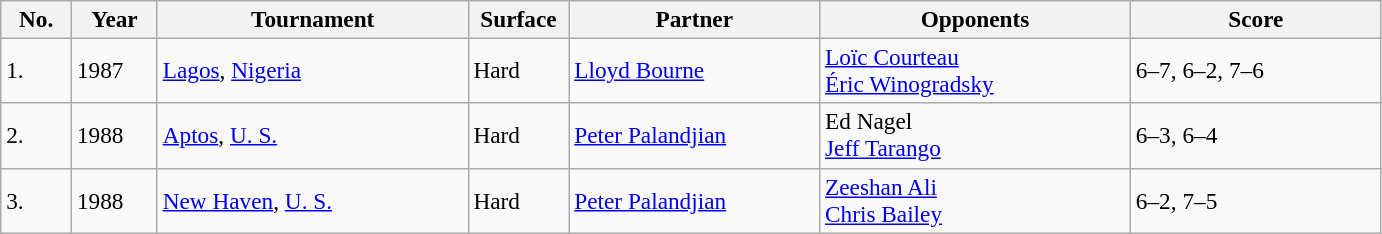<table class="sortable wikitable" style=font-size:97%>
<tr>
<th width=40>No.</th>
<th width=50>Year</th>
<th width=200>Tournament</th>
<th width=60>Surface</th>
<th width=160>Partner</th>
<th width=200>Opponents</th>
<th width=160>Score</th>
</tr>
<tr>
<td>1.</td>
<td>1987</td>
<td><a href='#'>Lagos</a>, <a href='#'>Nigeria</a></td>
<td>Hard</td>
<td> <a href='#'>Lloyd Bourne</a></td>
<td> <a href='#'>Loïc Courteau</a><br> <a href='#'>Éric Winogradsky</a></td>
<td>6–7, 6–2, 7–6</td>
</tr>
<tr>
<td>2.</td>
<td>1988</td>
<td><a href='#'>Aptos</a>, <a href='#'>U. S.</a></td>
<td>Hard</td>
<td> <a href='#'>Peter Palandjian</a></td>
<td> Ed Nagel<br> <a href='#'>Jeff Tarango</a></td>
<td>6–3, 6–4</td>
</tr>
<tr>
<td>3.</td>
<td>1988</td>
<td><a href='#'>New Haven</a>, <a href='#'>U. S.</a></td>
<td>Hard</td>
<td> <a href='#'>Peter Palandjian</a></td>
<td> <a href='#'>Zeeshan Ali</a><br> <a href='#'>Chris Bailey</a></td>
<td>6–2, 7–5</td>
</tr>
</table>
